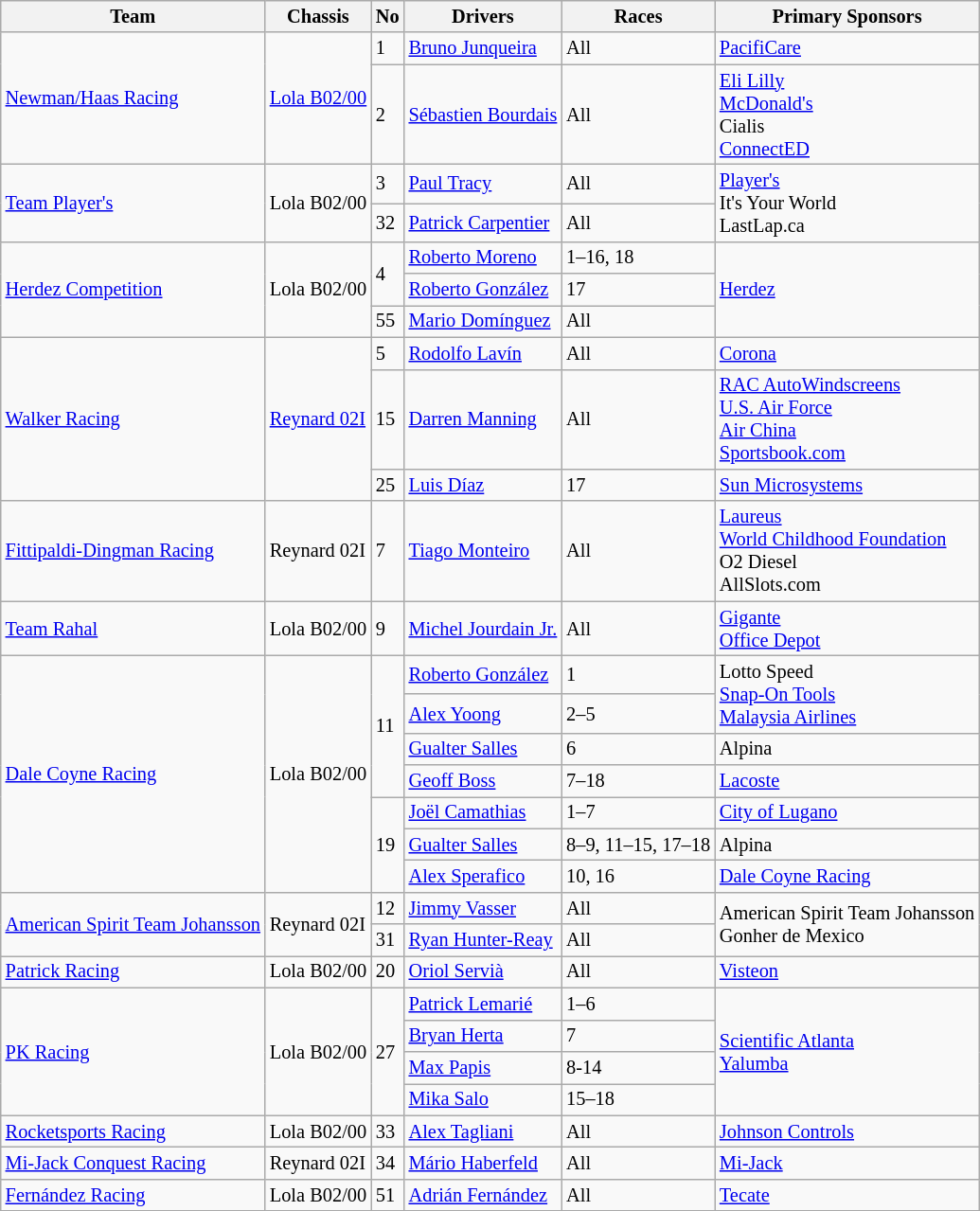<table class="wikitable" style="font-size: 85%;">
<tr>
<th>Team</th>
<th>Chassis</th>
<th>No</th>
<th>Drivers</th>
<th>Races</th>
<th>Primary Sponsors</th>
</tr>
<tr>
<td rowspan=2> <a href='#'>Newman/Haas Racing</a></td>
<td rowspan=2><a href='#'>Lola B02/00</a></td>
<td>1</td>
<td> <a href='#'>Bruno Junqueira</a></td>
<td>All</td>
<td><a href='#'>PacifiCare</a></td>
</tr>
<tr>
<td>2</td>
<td nowrap> <a href='#'>Sébastien Bourdais</a> </td>
<td>All</td>
<td><a href='#'>Eli Lilly</a> <small></small><br><a href='#'>McDonald's</a> <small></small><br>Cialis <small></small><br><a href='#'>ConnectED</a> <small></small></td>
</tr>
<tr>
<td rowspan=2> <a href='#'>Team Player's</a></td>
<td rowspan=2>Lola B02/00</td>
<td>3</td>
<td> <a href='#'>Paul Tracy</a></td>
<td>All</td>
<td rowspan=2><a href='#'>Player's</a> <small></small><br>It's Your World <small></small><br>LastLap.ca<small></small></td>
</tr>
<tr>
<td>32</td>
<td> <a href='#'>Patrick Carpentier</a></td>
<td>All</td>
</tr>
<tr>
<td rowspan=3> <a href='#'>Herdez Competition</a></td>
<td rowspan=3>Lola B02/00</td>
<td rowspan=2>4</td>
<td> <a href='#'>Roberto Moreno</a></td>
<td>1–16, 18</td>
<td rowspan=3><a href='#'>Herdez</a></td>
</tr>
<tr>
<td> <a href='#'>Roberto González</a> </td>
<td>17</td>
</tr>
<tr>
<td>55</td>
<td> <a href='#'>Mario Domínguez</a></td>
<td>All</td>
</tr>
<tr>
<td rowspan="3"> <a href='#'>Walker Racing</a></td>
<td rowspan="3"><a href='#'>Reynard 02I</a></td>
<td>5</td>
<td> <a href='#'>Rodolfo Lavín</a> </td>
<td>All</td>
<td><a href='#'>Corona</a></td>
</tr>
<tr>
<td>15</td>
<td> <a href='#'>Darren Manning</a> </td>
<td>All</td>
<td><a href='#'>RAC AutoWindscreens</a> <small></small><br><a href='#'>U.S. Air Force</a> <small></small><br><a href='#'>Air China</a> <small></small><br><a href='#'>Sportsbook.com</a> </td>
</tr>
<tr>
<td>25</td>
<td> <a href='#'>Luis Díaz</a> </td>
<td>17</td>
<td><a href='#'>Sun Microsystems</a></td>
</tr>
<tr>
<td> <a href='#'>Fittipaldi-Dingman Racing</a></td>
<td>Reynard 02I</td>
<td>7</td>
<td> <a href='#'>Tiago Monteiro</a> </td>
<td>All</td>
<td><a href='#'>Laureus</a> <small></small><br><a href='#'>World Childhood Foundation</a> <small></small><br>O2 Diesel <small></small><br>AllSlots.com <small></small></td>
</tr>
<tr>
<td> <a href='#'>Team Rahal</a></td>
<td>Lola B02/00</td>
<td>9</td>
<td> <a href='#'>Michel Jourdain Jr.</a></td>
<td>All</td>
<td><a href='#'>Gigante</a> <small></small><br><a href='#'>Office Depot</a> <small></small></td>
</tr>
<tr>
<td rowspan=7> <a href='#'>Dale Coyne Racing</a></td>
<td rowspan=7>Lola B02/00</td>
<td rowspan=4>11</td>
<td> <a href='#'>Roberto González</a> </td>
<td>1</td>
<td rowspan=2>Lotto Speed <small></small><br><a href='#'>Snap-On Tools</a> <small></small><br> <a href='#'>Malaysia Airlines</a> <small></small></td>
</tr>
<tr>
<td> <a href='#'>Alex Yoong</a> </td>
<td>2–5</td>
</tr>
<tr>
<td> <a href='#'>Gualter Salles</a></td>
<td>6</td>
<td>Alpina</td>
</tr>
<tr>
<td> <a href='#'>Geoff Boss</a> </td>
<td>7–18</td>
<td><a href='#'>Lacoste</a></td>
</tr>
<tr>
<td rowspan=3>19</td>
<td> <a href='#'>Joël Camathias</a> </td>
<td>1–7</td>
<td><a href='#'>City of Lugano</a></td>
</tr>
<tr>
<td> <a href='#'>Gualter Salles</a></td>
<td nowrap>8–9, 11–15, 17–18</td>
<td>Alpina</td>
</tr>
<tr>
<td> <a href='#'>Alex Sperafico</a> </td>
<td>10, 16</td>
<td><a href='#'>Dale Coyne Racing</a></td>
</tr>
<tr>
<td rowspan=2 nowrap> <a href='#'>American Spirit Team Johansson</a></td>
<td rowspan=2 nowrap>Reynard 02I</td>
<td>12</td>
<td> <a href='#'>Jimmy Vasser</a></td>
<td>All</td>
<td rowspan=2 nowrap>American Spirit Team Johansson <small></small><br>Gonher de Mexico <small></small></td>
</tr>
<tr>
<td>31</td>
<td nowrap> <a href='#'>Ryan Hunter-Reay</a> </td>
<td>All</td>
</tr>
<tr>
<td> <a href='#'>Patrick Racing</a></td>
<td>Lola B02/00</td>
<td>20</td>
<td> <a href='#'>Oriol Servià</a></td>
<td>All</td>
<td><a href='#'>Visteon</a></td>
</tr>
<tr>
<td rowspan=4> <a href='#'>PK Racing</a></td>
<td rowspan=4>Lola B02/00</td>
<td rowspan=4>27</td>
<td> <a href='#'>Patrick Lemarié</a> </td>
<td>1–6</td>
<td rowspan=4><a href='#'>Scientific Atlanta</a> <small></small><br><a href='#'>Yalumba</a> <small></small></td>
</tr>
<tr>
<td> <a href='#'>Bryan Herta</a></td>
<td>7</td>
</tr>
<tr>
<td> <a href='#'>Max Papis</a></td>
<td>8-14</td>
</tr>
<tr>
<td> <a href='#'>Mika Salo</a> </td>
<td>15–18</td>
</tr>
<tr>
<td> <a href='#'>Rocketsports Racing</a></td>
<td>Lola B02/00</td>
<td>33</td>
<td> <a href='#'>Alex Tagliani</a></td>
<td>All</td>
<td><a href='#'>Johnson Controls</a></td>
</tr>
<tr>
<td> <a href='#'>Mi-Jack Conquest Racing</a></td>
<td>Reynard 02I</td>
<td>34</td>
<td> <a href='#'>Mário Haberfeld</a> </td>
<td>All</td>
<td><a href='#'>Mi-Jack</a></td>
</tr>
<tr>
<td> <a href='#'>Fernández Racing</a></td>
<td>Lola B02/00</td>
<td>51</td>
<td> <a href='#'>Adrián Fernández</a></td>
<td>All</td>
<td><a href='#'>Tecate</a></td>
</tr>
<tr>
</tr>
</table>
